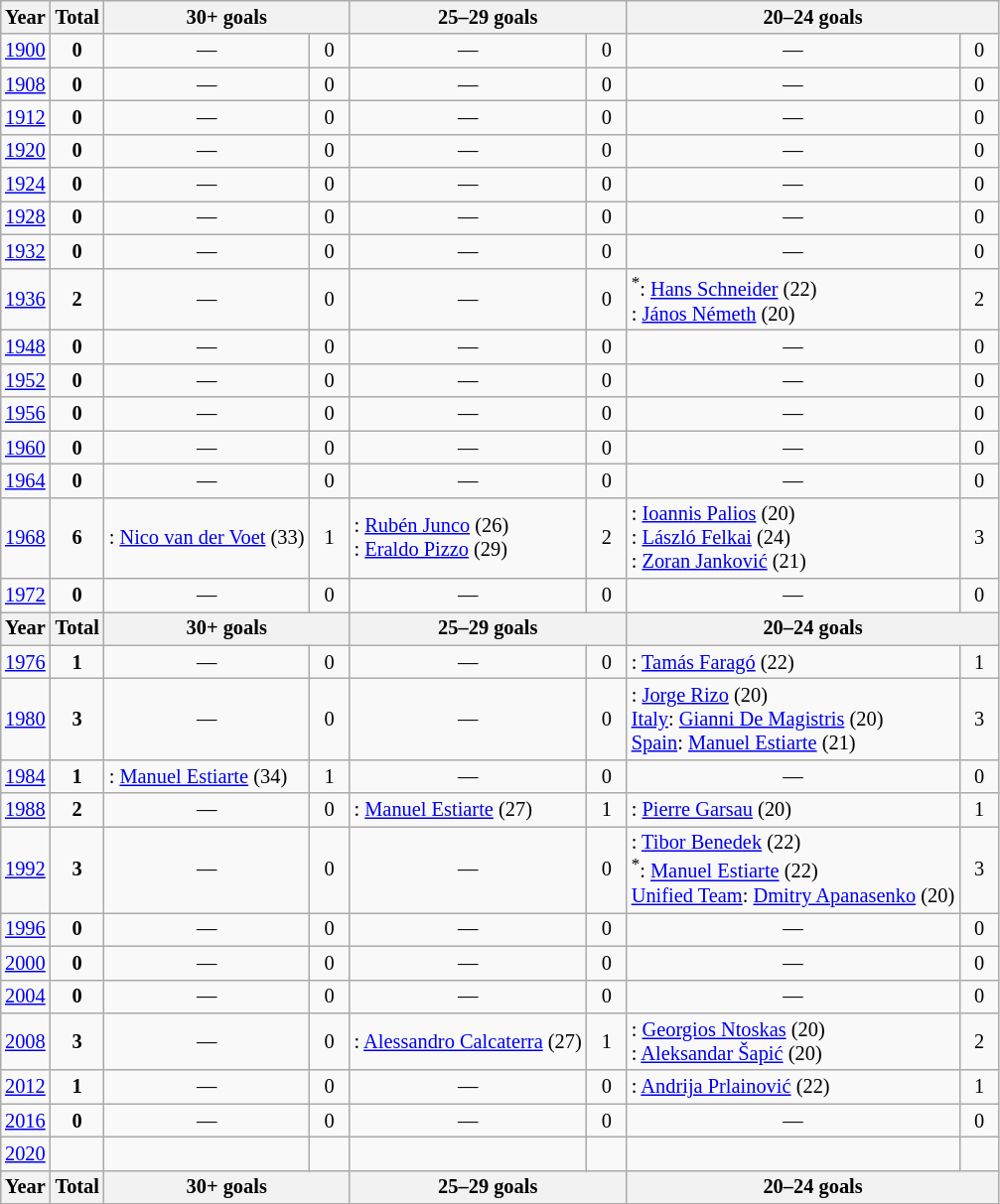<table class="wikitable" style="text-align: center; font-size: 85%; margin-left: 1em;">
<tr>
<th>Year</th>
<th>Total</th>
<th colspan="2">30+ goals</th>
<th colspan="2">25–29 goals</th>
<th colspan="2">20–24 goals</th>
</tr>
<tr>
<td><a href='#'>1900</a></td>
<td><strong>0</strong></td>
<td>—</td>
<td style="width: 1.5em;">0</td>
<td>—</td>
<td style="width: 1.5em;">0</td>
<td>—</td>
<td style="width: 1.5em;">0</td>
</tr>
<tr>
<td><a href='#'>1908</a></td>
<td><strong>0</strong></td>
<td>—</td>
<td>0</td>
<td>—</td>
<td>0</td>
<td>—</td>
<td>0</td>
</tr>
<tr>
<td><a href='#'>1912</a></td>
<td><strong>0</strong></td>
<td>—</td>
<td>0</td>
<td>—</td>
<td>0</td>
<td>—</td>
<td>0</td>
</tr>
<tr>
<td><a href='#'>1920</a></td>
<td><strong>0</strong></td>
<td>—</td>
<td>0</td>
<td>—</td>
<td>0</td>
<td>—</td>
<td>0</td>
</tr>
<tr>
<td><a href='#'>1924</a></td>
<td><strong>0</strong></td>
<td>—</td>
<td>0</td>
<td>—</td>
<td>0</td>
<td>—</td>
<td>0</td>
</tr>
<tr>
<td><a href='#'>1928</a></td>
<td><strong>0</strong></td>
<td>—</td>
<td>0</td>
<td>—</td>
<td>0</td>
<td>—</td>
<td>0</td>
</tr>
<tr>
<td><a href='#'>1932</a></td>
<td><strong>0</strong></td>
<td>—</td>
<td>0</td>
<td>—</td>
<td>0</td>
<td>—</td>
<td>0</td>
</tr>
<tr>
<td><a href='#'>1936</a></td>
<td><strong>2</strong></td>
<td>—</td>
<td>0</td>
<td>—</td>
<td>0</td>
<td style="text-align: left;"><strong></strong><sup>*</sup>: <a href='#'>Hans Schneider</a> (22)<br>: <a href='#'>János Németh</a> (20)</td>
<td>2</td>
</tr>
<tr>
<td><a href='#'>1948</a></td>
<td><strong>0</strong></td>
<td>—</td>
<td>0</td>
<td>—</td>
<td>0</td>
<td>—</td>
<td>0</td>
</tr>
<tr>
<td><a href='#'>1952</a></td>
<td><strong>0</strong></td>
<td>—</td>
<td>0</td>
<td>—</td>
<td>0</td>
<td>—</td>
<td>0</td>
</tr>
<tr>
<td><a href='#'>1956</a></td>
<td><strong>0</strong></td>
<td>—</td>
<td>0</td>
<td>—</td>
<td>0</td>
<td>—</td>
<td>0</td>
</tr>
<tr>
<td><a href='#'>1960</a></td>
<td><strong>0</strong></td>
<td>—</td>
<td>0</td>
<td>—</td>
<td>0</td>
<td>—</td>
<td>0</td>
</tr>
<tr>
<td><a href='#'>1964</a></td>
<td><strong>0</strong></td>
<td>—</td>
<td>0</td>
<td>—</td>
<td>0</td>
<td>—</td>
<td>0</td>
</tr>
<tr>
<td><a href='#'>1968</a></td>
<td><strong>6</strong></td>
<td style="text-align: left;">: <a href='#'>Nico van der Voet</a> (33)</td>
<td>1</td>
<td style="text-align: left;">: <a href='#'>Rubén Junco</a> (26)<br>: <a href='#'>Eraldo Pizzo</a> (29)</td>
<td>2</td>
<td style="text-align: left;">: <a href='#'>Ioannis Palios</a> (20)<br>: <a href='#'>László Felkai</a> (24)<br>: <a href='#'>Zoran Janković</a> (21)</td>
<td>3</td>
</tr>
<tr>
<td><a href='#'>1972</a></td>
<td><strong>0</strong></td>
<td>—</td>
<td>0</td>
<td>—</td>
<td>0</td>
<td>—</td>
<td>0</td>
</tr>
<tr>
<th>Year</th>
<th>Total</th>
<th colspan="2">30+ goals</th>
<th colspan="2">25–29 goals</th>
<th colspan="2">20–24 goals</th>
</tr>
<tr>
<td><a href='#'>1976</a></td>
<td><strong>1</strong></td>
<td>—</td>
<td>0</td>
<td>—</td>
<td>0</td>
<td style="text-align: left;">: <a href='#'>Tamás Faragó</a> (22)</td>
<td>1</td>
</tr>
<tr>
<td><a href='#'>1980</a></td>
<td><strong>3</strong></td>
<td>—</td>
<td>0</td>
<td>—</td>
<td>0</td>
<td style="text-align: left;">: <a href='#'>Jorge Rizo</a> (20)<br> <a href='#'>Italy</a>: <a href='#'>Gianni De Magistris</a> (20)<br> <a href='#'>Spain</a>: <a href='#'>Manuel Estiarte</a> (21)</td>
<td>3</td>
</tr>
<tr>
<td><a href='#'>1984</a></td>
<td><strong>1</strong></td>
<td style="text-align: left;">: <a href='#'>Manuel Estiarte</a> (34)</td>
<td>1</td>
<td>—</td>
<td>0</td>
<td>—</td>
<td>0</td>
</tr>
<tr>
<td><a href='#'>1988</a></td>
<td><strong>2</strong></td>
<td>—</td>
<td>0</td>
<td style="text-align: left;">: <a href='#'>Manuel Estiarte</a> (27)</td>
<td>1</td>
<td style="text-align: left;">: <a href='#'>Pierre Garsau</a> (20)</td>
<td>1</td>
</tr>
<tr>
<td><a href='#'>1992</a></td>
<td><strong>3</strong></td>
<td>—</td>
<td>0</td>
<td>—</td>
<td>0</td>
<td style="text-align: left;">: <a href='#'>Tibor Benedek</a> (22)<br><strong></strong><sup>*</sup>: <a href='#'>Manuel Estiarte</a> (22)<br> <a href='#'>Unified Team</a>: <a href='#'>Dmitry Apanasenko</a> (20)</td>
<td>3</td>
</tr>
<tr>
<td><a href='#'>1996</a></td>
<td><strong>0</strong></td>
<td>—</td>
<td>0</td>
<td>—</td>
<td>0</td>
<td>—</td>
<td>0</td>
</tr>
<tr>
<td><a href='#'>2000</a></td>
<td><strong>0</strong></td>
<td>—</td>
<td>0</td>
<td>—</td>
<td>0</td>
<td>—</td>
<td>0</td>
</tr>
<tr>
<td><a href='#'>2004</a></td>
<td><strong>0</strong></td>
<td>—</td>
<td>0</td>
<td>—</td>
<td>0</td>
<td>—</td>
<td>0</td>
</tr>
<tr>
<td><a href='#'>2008</a></td>
<td><strong>3</strong></td>
<td>—</td>
<td>0</td>
<td style="text-align: left;">: <a href='#'>Alessandro Calcaterra</a> (27)</td>
<td>1</td>
<td style="text-align: left;">: <a href='#'>Georgios Ntoskas</a> (20)<br>: <a href='#'>Aleksandar Šapić</a> (20)</td>
<td>2</td>
</tr>
<tr>
<td><a href='#'>2012</a></td>
<td><strong>1</strong></td>
<td>—</td>
<td>0</td>
<td>—</td>
<td>0</td>
<td style="text-align: left;">: <a href='#'>Andrija Prlainović</a> (22)</td>
<td>1</td>
</tr>
<tr>
<td><a href='#'>2016</a></td>
<td><strong>0</strong></td>
<td>—</td>
<td>0</td>
<td>—</td>
<td>0</td>
<td>—</td>
<td>0</td>
</tr>
<tr>
<td><a href='#'>2020</a></td>
<td></td>
<td></td>
<td></td>
<td></td>
<td></td>
<td></td>
<td></td>
</tr>
<tr>
<th>Year</th>
<th>Total</th>
<th colspan="2">30+ goals</th>
<th colspan="2">25–29 goals</th>
<th colspan="2">20–24 goals</th>
</tr>
</table>
